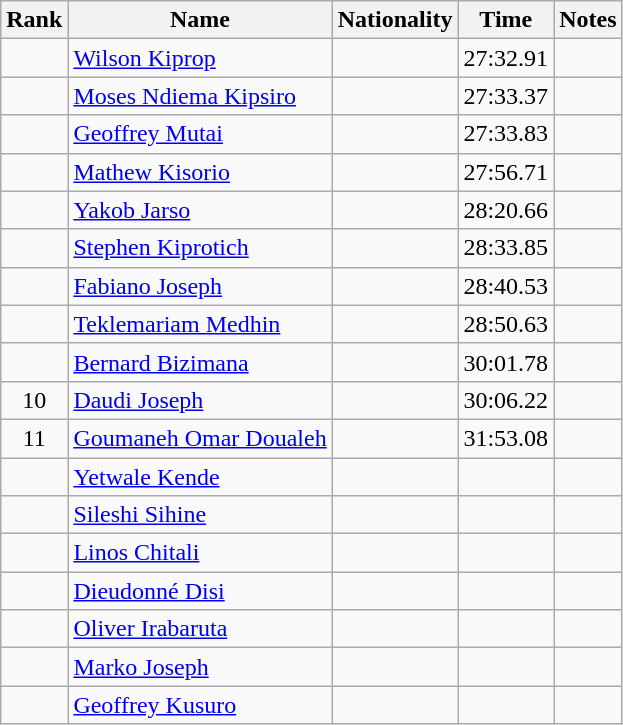<table class="wikitable sortable" style="text-align:center">
<tr>
<th>Rank</th>
<th>Name</th>
<th>Nationality</th>
<th>Time</th>
<th>Notes</th>
</tr>
<tr>
<td></td>
<td align=left><a href='#'>Wilson Kiprop</a></td>
<td align=left></td>
<td>27:32.91</td>
<td></td>
</tr>
<tr>
<td></td>
<td align=left><a href='#'>Moses Ndiema Kipsiro</a></td>
<td align=left></td>
<td>27:33.37</td>
<td></td>
</tr>
<tr>
<td></td>
<td align=left><a href='#'>Geoffrey Mutai</a></td>
<td align=left></td>
<td>27:33.83</td>
<td></td>
</tr>
<tr>
<td></td>
<td align=left><a href='#'>Mathew Kisorio</a></td>
<td align=left></td>
<td>27:56.71</td>
<td></td>
</tr>
<tr>
<td></td>
<td align=left><a href='#'>Yakob Jarso</a></td>
<td align=left></td>
<td>28:20.66</td>
<td></td>
</tr>
<tr>
<td></td>
<td align=left><a href='#'>Stephen Kiprotich</a></td>
<td align=left></td>
<td>28:33.85</td>
<td></td>
</tr>
<tr>
<td></td>
<td align=left><a href='#'>Fabiano Joseph</a></td>
<td align=left></td>
<td>28:40.53</td>
<td></td>
</tr>
<tr>
<td></td>
<td align=left><a href='#'>Teklemariam Medhin</a></td>
<td align=left></td>
<td>28:50.63</td>
<td></td>
</tr>
<tr>
<td></td>
<td align=left><a href='#'>Bernard Bizimana</a></td>
<td align=left></td>
<td>30:01.78</td>
<td></td>
</tr>
<tr>
<td>10</td>
<td align=left><a href='#'>Daudi Joseph</a></td>
<td align=left></td>
<td>30:06.22</td>
<td></td>
</tr>
<tr>
<td>11</td>
<td align=left><a href='#'>Goumaneh Omar Doualeh</a></td>
<td align=left></td>
<td>31:53.08</td>
<td></td>
</tr>
<tr>
<td></td>
<td align=left><a href='#'>Yetwale Kende</a></td>
<td align=left></td>
<td></td>
<td></td>
</tr>
<tr>
<td></td>
<td align=left><a href='#'>Sileshi Sihine</a></td>
<td align=left></td>
<td></td>
<td></td>
</tr>
<tr>
<td></td>
<td align=left><a href='#'>Linos Chitali</a></td>
<td align=left></td>
<td></td>
<td></td>
</tr>
<tr>
<td></td>
<td align=left><a href='#'>Dieudonné Disi</a></td>
<td align=left></td>
<td></td>
<td></td>
</tr>
<tr>
<td></td>
<td align=left><a href='#'>Oliver Irabaruta</a></td>
<td align=left></td>
<td></td>
<td></td>
</tr>
<tr>
<td></td>
<td align=left><a href='#'>Marko Joseph</a></td>
<td align=left></td>
<td></td>
<td></td>
</tr>
<tr>
<td></td>
<td align=left><a href='#'>Geoffrey Kusuro</a></td>
<td align=left></td>
<td></td>
<td></td>
</tr>
</table>
